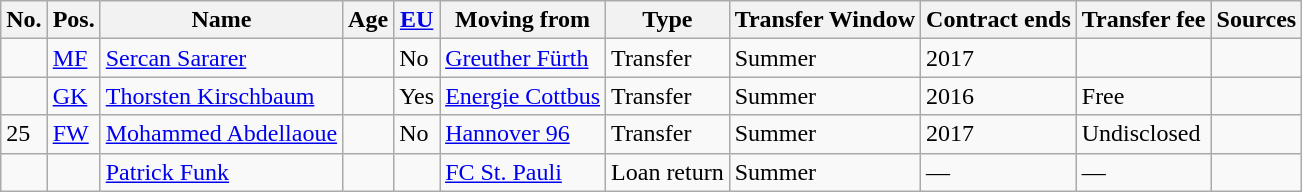<table class="wikitable">
<tr>
<th>No.</th>
<th>Pos.</th>
<th>Name</th>
<th>Age</th>
<th><a href='#'>EU</a></th>
<th>Moving from</th>
<th>Type</th>
<th>Transfer Window</th>
<th>Contract ends</th>
<th>Transfer fee</th>
<th>Sources</th>
</tr>
<tr>
<td></td>
<td><a href='#'>MF</a></td>
<td><a href='#'>Sercan Sararer</a></td>
<td></td>
<td>No</td>
<td><a href='#'>Greuther Fürth</a></td>
<td>Transfer</td>
<td>Summer</td>
<td>2017</td>
<td></td>
<td></td>
</tr>
<tr>
<td></td>
<td><a href='#'>GK</a></td>
<td><a href='#'>Thorsten Kirschbaum</a></td>
<td></td>
<td>Yes</td>
<td><a href='#'>Energie Cottbus</a></td>
<td>Transfer</td>
<td>Summer</td>
<td>2016</td>
<td>Free</td>
<td></td>
</tr>
<tr>
<td>25</td>
<td><a href='#'>FW</a></td>
<td><a href='#'>Mohammed Abdellaoue</a></td>
<td></td>
<td>No</td>
<td><a href='#'>Hannover 96</a></td>
<td>Transfer</td>
<td>Summer</td>
<td>2017</td>
<td>Undisclosed</td>
<td></td>
</tr>
<tr>
<td></td>
<td></td>
<td><a href='#'>Patrick Funk</a></td>
<td></td>
<td></td>
<td><a href='#'>FC St. Pauli</a></td>
<td>Loan return</td>
<td>Summer</td>
<td>—</td>
<td>—</td>
</tr>
</table>
